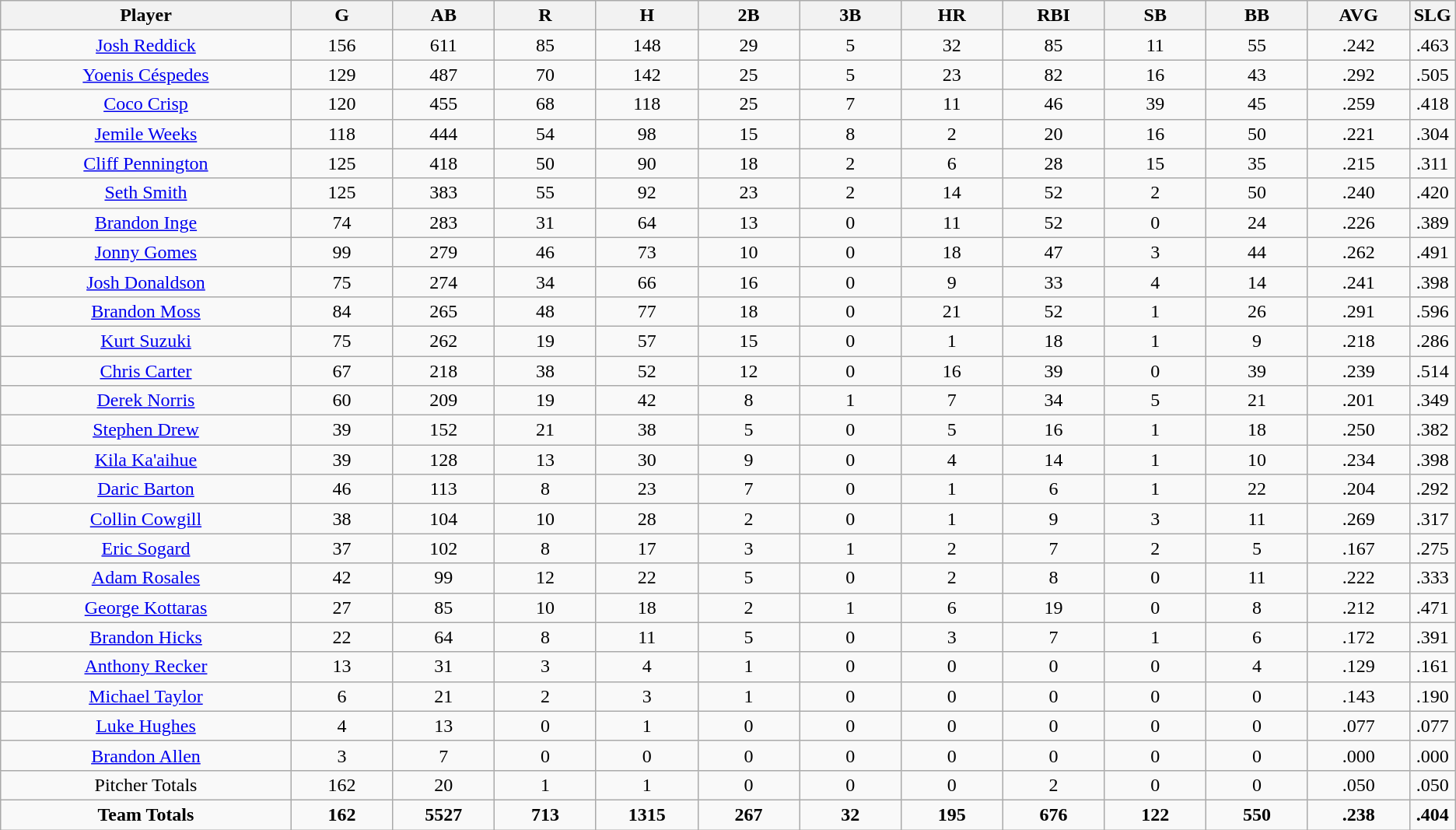<table class=wikitable style="text-align:center">
<tr>
<th bgcolor=#DDDDFF; width="20%">Player</th>
<th bgcolor=#DDDDFF; width="7%">G</th>
<th bgcolor=#DDDDFF; width="7%">AB</th>
<th bgcolor=#DDDDFF; width="7%">R</th>
<th bgcolor=#DDDDFF; width="7%">H</th>
<th bgcolor=#DDDDFF; width="7%">2B</th>
<th bgcolor=#DDDDFF; width="7%">3B</th>
<th bgcolor=#DDDDFF; width="7%">HR</th>
<th bgcolor=#DDDDFF; width="7%">RBI</th>
<th bgcolor=#DDDDFF; width="7%">SB</th>
<th bgcolor=#DDDDFF; width="7%">BB</th>
<th bgcolor=#DDDDFF; width="7%">AVG</th>
<th bgcolor=#DDDDFF; width="7%">SLG</th>
</tr>
<tr>
<td><a href='#'>Josh Reddick</a></td>
<td>156</td>
<td>611</td>
<td>85</td>
<td>148</td>
<td>29</td>
<td>5</td>
<td>32</td>
<td>85</td>
<td>11</td>
<td>55</td>
<td>.242</td>
<td>.463</td>
</tr>
<tr>
<td><a href='#'>Yoenis Céspedes</a></td>
<td>129</td>
<td>487</td>
<td>70</td>
<td>142</td>
<td>25</td>
<td>5</td>
<td>23</td>
<td>82</td>
<td>16</td>
<td>43</td>
<td>.292</td>
<td>.505</td>
</tr>
<tr>
<td><a href='#'>Coco Crisp</a></td>
<td>120</td>
<td>455</td>
<td>68</td>
<td>118</td>
<td>25</td>
<td>7</td>
<td>11</td>
<td>46</td>
<td>39</td>
<td>45</td>
<td>.259</td>
<td>.418</td>
</tr>
<tr>
<td><a href='#'>Jemile Weeks</a></td>
<td>118</td>
<td>444</td>
<td>54</td>
<td>98</td>
<td>15</td>
<td>8</td>
<td>2</td>
<td>20</td>
<td>16</td>
<td>50</td>
<td>.221</td>
<td>.304</td>
</tr>
<tr>
<td><a href='#'>Cliff Pennington</a></td>
<td>125</td>
<td>418</td>
<td>50</td>
<td>90</td>
<td>18</td>
<td>2</td>
<td>6</td>
<td>28</td>
<td>15</td>
<td>35</td>
<td>.215</td>
<td>.311</td>
</tr>
<tr>
<td><a href='#'>Seth Smith</a></td>
<td>125</td>
<td>383</td>
<td>55</td>
<td>92</td>
<td>23</td>
<td>2</td>
<td>14</td>
<td>52</td>
<td>2</td>
<td>50</td>
<td>.240</td>
<td>.420</td>
</tr>
<tr>
<td><a href='#'>Brandon Inge</a></td>
<td>74</td>
<td>283</td>
<td>31</td>
<td>64</td>
<td>13</td>
<td>0</td>
<td>11</td>
<td>52</td>
<td>0</td>
<td>24</td>
<td>.226</td>
<td>.389</td>
</tr>
<tr>
<td><a href='#'>Jonny Gomes</a></td>
<td>99</td>
<td>279</td>
<td>46</td>
<td>73</td>
<td>10</td>
<td>0</td>
<td>18</td>
<td>47</td>
<td>3</td>
<td>44</td>
<td>.262</td>
<td>.491</td>
</tr>
<tr>
<td><a href='#'>Josh Donaldson</a></td>
<td>75</td>
<td>274</td>
<td>34</td>
<td>66</td>
<td>16</td>
<td>0</td>
<td>9</td>
<td>33</td>
<td>4</td>
<td>14</td>
<td>.241</td>
<td>.398</td>
</tr>
<tr>
<td><a href='#'>Brandon Moss</a></td>
<td>84</td>
<td>265</td>
<td>48</td>
<td>77</td>
<td>18</td>
<td>0</td>
<td>21</td>
<td>52</td>
<td>1</td>
<td>26</td>
<td>.291</td>
<td>.596</td>
</tr>
<tr>
<td><a href='#'>Kurt Suzuki</a></td>
<td>75</td>
<td>262</td>
<td>19</td>
<td>57</td>
<td>15</td>
<td>0</td>
<td>1</td>
<td>18</td>
<td>1</td>
<td>9</td>
<td>.218</td>
<td>.286</td>
</tr>
<tr>
<td><a href='#'>Chris Carter</a></td>
<td>67</td>
<td>218</td>
<td>38</td>
<td>52</td>
<td>12</td>
<td>0</td>
<td>16</td>
<td>39</td>
<td>0</td>
<td>39</td>
<td>.239</td>
<td>.514</td>
</tr>
<tr>
<td><a href='#'>Derek Norris</a></td>
<td>60</td>
<td>209</td>
<td>19</td>
<td>42</td>
<td>8</td>
<td>1</td>
<td>7</td>
<td>34</td>
<td>5</td>
<td>21</td>
<td>.201</td>
<td>.349</td>
</tr>
<tr>
<td><a href='#'>Stephen Drew</a></td>
<td>39</td>
<td>152</td>
<td>21</td>
<td>38</td>
<td>5</td>
<td>0</td>
<td>5</td>
<td>16</td>
<td>1</td>
<td>18</td>
<td>.250</td>
<td>.382</td>
</tr>
<tr>
<td><a href='#'>Kila Ka'aihue</a></td>
<td>39</td>
<td>128</td>
<td>13</td>
<td>30</td>
<td>9</td>
<td>0</td>
<td>4</td>
<td>14</td>
<td>1</td>
<td>10</td>
<td>.234</td>
<td>.398</td>
</tr>
<tr>
<td><a href='#'>Daric Barton</a></td>
<td>46</td>
<td>113</td>
<td>8</td>
<td>23</td>
<td>7</td>
<td>0</td>
<td>1</td>
<td>6</td>
<td>1</td>
<td>22</td>
<td>.204</td>
<td>.292</td>
</tr>
<tr>
<td><a href='#'>Collin Cowgill</a></td>
<td>38</td>
<td>104</td>
<td>10</td>
<td>28</td>
<td>2</td>
<td>0</td>
<td>1</td>
<td>9</td>
<td>3</td>
<td>11</td>
<td>.269</td>
<td>.317</td>
</tr>
<tr>
<td><a href='#'>Eric Sogard</a></td>
<td>37</td>
<td>102</td>
<td>8</td>
<td>17</td>
<td>3</td>
<td>1</td>
<td>2</td>
<td>7</td>
<td>2</td>
<td>5</td>
<td>.167</td>
<td>.275</td>
</tr>
<tr>
<td><a href='#'>Adam Rosales</a></td>
<td>42</td>
<td>99</td>
<td>12</td>
<td>22</td>
<td>5</td>
<td>0</td>
<td>2</td>
<td>8</td>
<td>0</td>
<td>11</td>
<td>.222</td>
<td>.333</td>
</tr>
<tr>
<td><a href='#'>George Kottaras</a></td>
<td>27</td>
<td>85</td>
<td>10</td>
<td>18</td>
<td>2</td>
<td>1</td>
<td>6</td>
<td>19</td>
<td>0</td>
<td>8</td>
<td>.212</td>
<td>.471</td>
</tr>
<tr>
<td><a href='#'>Brandon Hicks</a></td>
<td>22</td>
<td>64</td>
<td>8</td>
<td>11</td>
<td>5</td>
<td>0</td>
<td>3</td>
<td>7</td>
<td>1</td>
<td>6</td>
<td>.172</td>
<td>.391</td>
</tr>
<tr>
<td><a href='#'>Anthony Recker</a></td>
<td>13</td>
<td>31</td>
<td>3</td>
<td>4</td>
<td>1</td>
<td>0</td>
<td>0</td>
<td>0</td>
<td>0</td>
<td>4</td>
<td>.129</td>
<td>.161</td>
</tr>
<tr>
<td><a href='#'>Michael Taylor</a></td>
<td>6</td>
<td>21</td>
<td>2</td>
<td>3</td>
<td>1</td>
<td>0</td>
<td>0</td>
<td>0</td>
<td>0</td>
<td>0</td>
<td>.143</td>
<td>.190</td>
</tr>
<tr>
<td><a href='#'>Luke Hughes</a></td>
<td>4</td>
<td>13</td>
<td>0</td>
<td>1</td>
<td>0</td>
<td>0</td>
<td>0</td>
<td>0</td>
<td>0</td>
<td>0</td>
<td>.077</td>
<td>.077</td>
</tr>
<tr>
<td><a href='#'>Brandon Allen</a></td>
<td>3</td>
<td>7</td>
<td>0</td>
<td>0</td>
<td>0</td>
<td>0</td>
<td>0</td>
<td>0</td>
<td>0</td>
<td>0</td>
<td>.000</td>
<td>.000</td>
</tr>
<tr>
<td>Pitcher Totals</td>
<td>162</td>
<td>20</td>
<td>1</td>
<td>1</td>
<td>0</td>
<td>0</td>
<td>0</td>
<td>2</td>
<td>0</td>
<td>0</td>
<td>.050</td>
<td>.050</td>
</tr>
<tr>
<td><strong>Team Totals</strong></td>
<td><strong>162</strong></td>
<td><strong>5527</strong></td>
<td><strong>713</strong></td>
<td><strong>1315</strong></td>
<td><strong>267</strong></td>
<td><strong>32</strong></td>
<td><strong>195</strong></td>
<td><strong>676</strong></td>
<td><strong>122</strong></td>
<td><strong>550</strong></td>
<td><strong>.238</strong></td>
<td><strong>.404</strong></td>
</tr>
</table>
